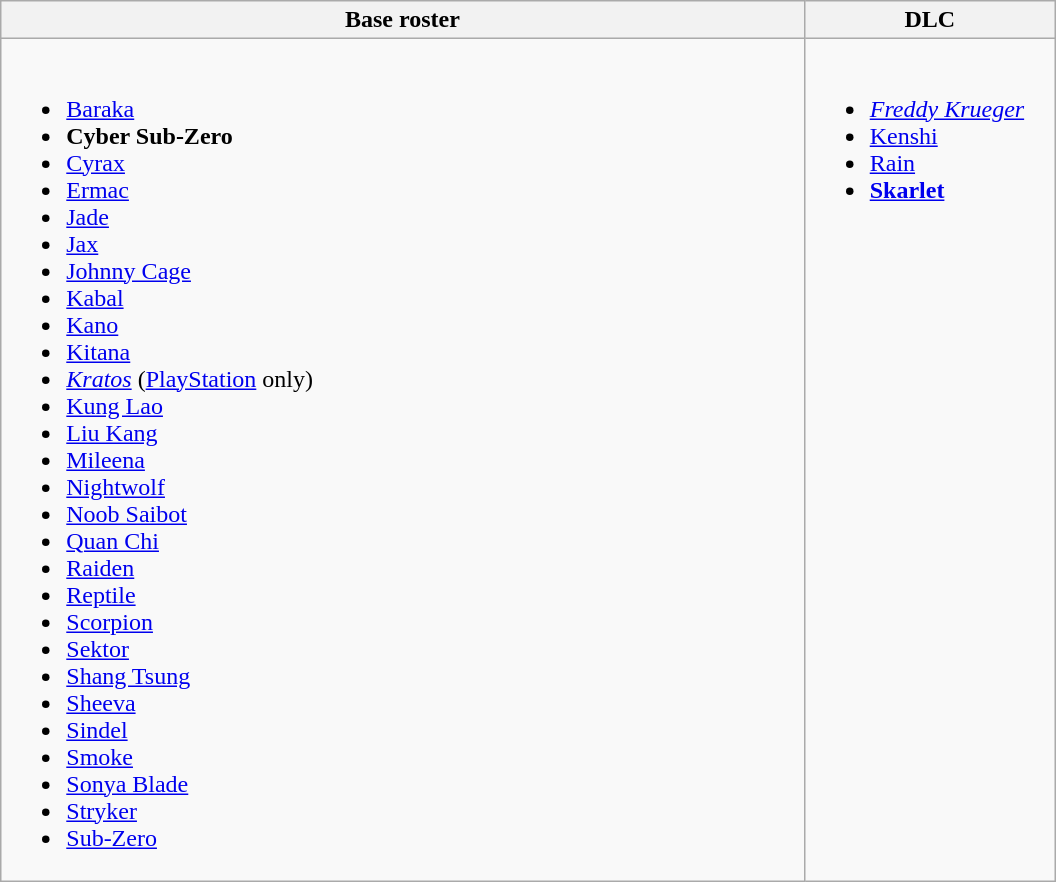<table class="wikitable" style="width: 100%; max-width: 44em;">
<tr>
<th scope="col">Base roster</th>
<th scope="col" style="width: 10em;">DLC</th>
</tr>
<tr>
<td style="vertical-align: top;"><br><ul><li><a href='#'>Baraka</a></li><li><strong>Cyber Sub-Zero</strong></li><li><a href='#'>Cyrax</a></li><li><a href='#'>Ermac</a></li><li><a href='#'>Jade</a></li><li><a href='#'>Jax</a></li><li><a href='#'>Johnny Cage</a></li><li><a href='#'>Kabal</a></li><li><a href='#'>Kano</a></li><li><a href='#'>Kitana</a></li><li><em><a href='#'>Kratos</a></em> (<a href='#'>PlayStation</a> only)</li><li><a href='#'>Kung Lao</a></li><li><a href='#'>Liu Kang</a></li><li><a href='#'>Mileena</a></li><li><a href='#'>Nightwolf</a></li><li><a href='#'>Noob Saibot</a></li><li><a href='#'>Quan Chi</a></li><li><a href='#'>Raiden</a></li><li><a href='#'>Reptile</a></li><li><a href='#'>Scorpion</a></li><li><a href='#'>Sektor</a></li><li><a href='#'>Shang Tsung</a></li><li><a href='#'>Sheeva</a></li><li><a href='#'>Sindel</a></li><li><a href='#'>Smoke</a></li><li><a href='#'>Sonya Blade</a></li><li><a href='#'>Stryker</a></li><li><a href='#'>Sub-Zero</a></li></ul></td>
<td style="vertical-align: top;"><br><ul><li><em><a href='#'>Freddy Krueger</a></em></li><li><a href='#'>Kenshi</a></li><li><a href='#'>Rain</a></li><li><strong><a href='#'>Skarlet</a></strong></li></ul></td>
</tr>
</table>
